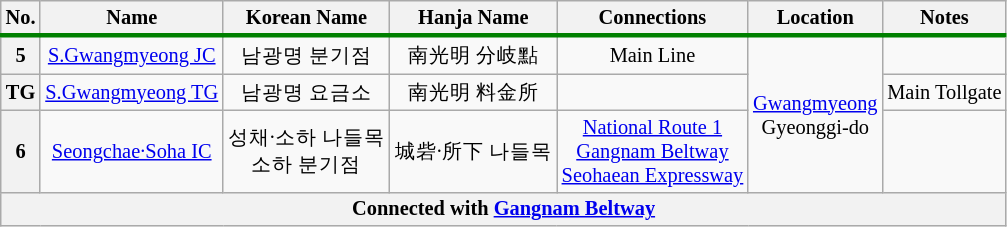<table class="wikitable" style="font-size: 85%; text-align: center;">
<tr style="border-bottom:solid 0.25em green;">
<th>No.</th>
<th>Name</th>
<th>Korean Name</th>
<th>Hanja Name</th>
<th>Connections</th>
<th>Location</th>
<th>Notes</th>
</tr>
<tr>
<th>5</th>
<td><a href='#'>S.Gwangmyeong JC</a></td>
<td>남광명 분기점</td>
<td>南光明 分岐點</td>
<td>Main Line</td>
<td rowspan="3"><a href='#'>Gwangmyeong</a><br> Gyeonggi-do</td>
<td></td>
</tr>
<tr>
<th>TG</th>
<td><a href='#'>S.Gwangmyeong TG</a></td>
<td>남광명 요금소</td>
<td>南光明 料金所</td>
<td></td>
<td>Main Tollgate</td>
</tr>
<tr>
<th>6</th>
<td><a href='#'>Seongchae·Soha IC</a></td>
<td>성채·소하 나들목<br>소하 분기점</td>
<td>城砦·所下 나들목</td>
<td> <a href='#'>National Route 1</a><br><a href='#'>Gangnam Beltway</a><br> <a href='#'>Seohaean Expressway</a></td>
<td></td>
</tr>
<tr>
<th colspan="7">Connected with <a href='#'>Gangnam Beltway</a></th>
</tr>
</table>
